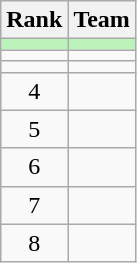<table class=wikitable style="text-align:center;">
<tr>
<th>Rank</th>
<th>Team</th>
</tr>
<tr bgcolor=bbf3bb>
<td></td>
<td align=left></td>
</tr>
<tr>
<td></td>
<td align=left></td>
</tr>
<tr>
<td></td>
<td align=left></td>
</tr>
<tr>
<td>4</td>
<td align=left></td>
</tr>
<tr>
<td>5</td>
<td align=left></td>
</tr>
<tr>
<td>6</td>
<td align=left></td>
</tr>
<tr>
<td>7</td>
<td align=left></td>
</tr>
<tr>
<td>8</td>
<td align=left></td>
</tr>
</table>
